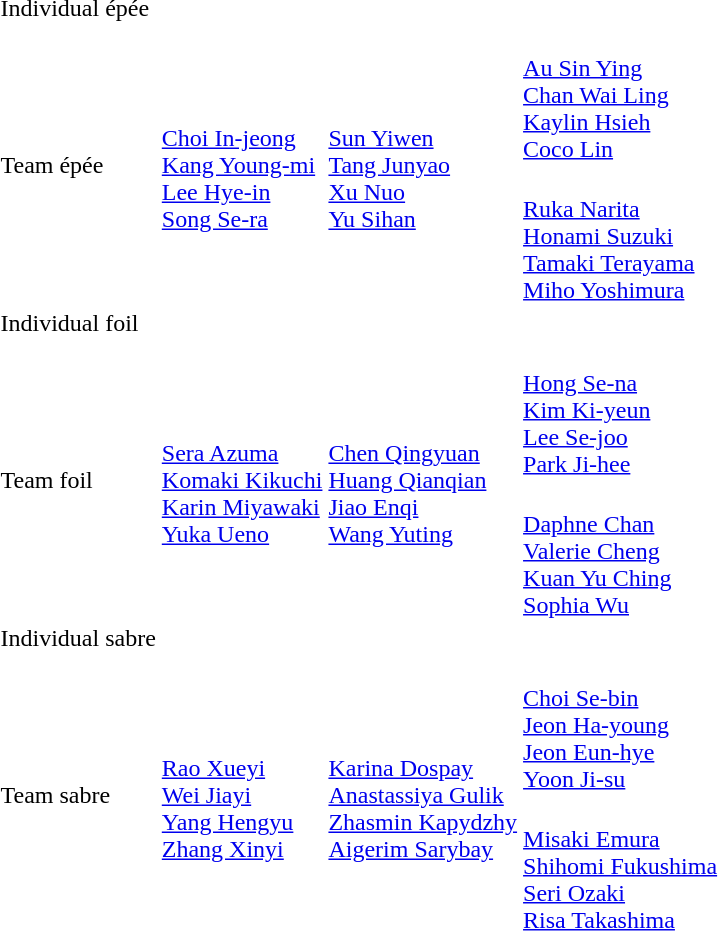<table>
<tr>
<td rowspan=2>Individual épée</td>
<td rowspan=2></td>
<td rowspan=2></td>
<td></td>
</tr>
<tr>
<td></td>
</tr>
<tr>
<td rowspan=2>Team épée</td>
<td rowspan=2><br><a href='#'>Choi In-jeong</a><br><a href='#'>Kang Young-mi</a><br><a href='#'>Lee Hye-in</a><br><a href='#'>Song Se-ra</a></td>
<td rowspan=2><br><a href='#'>Sun Yiwen</a><br><a href='#'>Tang Junyao</a><br><a href='#'>Xu Nuo</a><br><a href='#'>Yu Sihan</a></td>
<td><br><a href='#'>Au Sin Ying</a><br><a href='#'>Chan Wai Ling</a><br><a href='#'>Kaylin Hsieh</a><br><a href='#'>Coco Lin</a></td>
</tr>
<tr>
<td><br><a href='#'>Ruka Narita</a><br><a href='#'>Honami Suzuki</a><br><a href='#'>Tamaki Terayama</a><br><a href='#'>Miho Yoshimura</a></td>
</tr>
<tr>
<td rowspan=2>Individual foil</td>
<td rowspan=2></td>
<td rowspan=2></td>
<td></td>
</tr>
<tr>
<td></td>
</tr>
<tr>
<td rowspan=2>Team foil</td>
<td rowspan=2><br><a href='#'>Sera Azuma</a><br><a href='#'>Komaki Kikuchi</a><br><a href='#'>Karin Miyawaki</a><br><a href='#'>Yuka Ueno</a></td>
<td rowspan=2><br><a href='#'>Chen Qingyuan</a><br><a href='#'>Huang Qianqian</a><br><a href='#'>Jiao Enqi</a><br><a href='#'>Wang Yuting</a></td>
<td><br><a href='#'>Hong Se-na</a><br><a href='#'>Kim Ki-yeun</a><br><a href='#'>Lee Se-joo</a><br><a href='#'>Park Ji-hee</a></td>
</tr>
<tr>
<td><br><a href='#'>Daphne Chan</a><br><a href='#'>Valerie Cheng</a><br><a href='#'>Kuan Yu Ching</a><br><a href='#'>Sophia Wu</a></td>
</tr>
<tr>
<td rowspan=2>Individual sabre</td>
<td rowspan=2></td>
<td rowspan=2></td>
<td></td>
</tr>
<tr>
<td></td>
</tr>
<tr>
<td rowspan=2>Team sabre</td>
<td rowspan=2><br><a href='#'>Rao Xueyi</a><br><a href='#'>Wei Jiayi</a><br><a href='#'>Yang Hengyu</a><br><a href='#'>Zhang Xinyi</a></td>
<td rowspan=2><br><a href='#'>Karina Dospay</a><br><a href='#'>Anastassiya Gulik</a><br><a href='#'>Zhasmin Kapydzhy</a><br><a href='#'>Aigerim Sarybay</a></td>
<td><br><a href='#'>Choi Se-bin</a><br><a href='#'>Jeon Ha-young</a><br><a href='#'>Jeon Eun-hye</a><br><a href='#'>Yoon Ji-su</a></td>
</tr>
<tr>
<td><br><a href='#'>Misaki Emura</a><br><a href='#'>Shihomi Fukushima</a><br><a href='#'>Seri Ozaki</a><br><a href='#'>Risa Takashima</a></td>
</tr>
</table>
